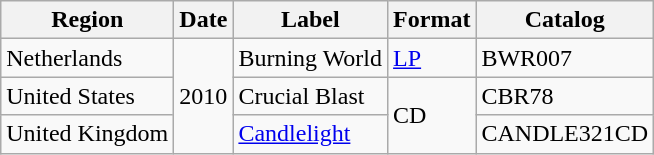<table class="wikitable">
<tr>
<th>Region</th>
<th>Date</th>
<th>Label</th>
<th>Format</th>
<th>Catalog</th>
</tr>
<tr>
<td>Netherlands</td>
<td rowspan="3">2010</td>
<td>Burning World</td>
<td><a href='#'>LP</a></td>
<td>BWR007</td>
</tr>
<tr>
<td>United States</td>
<td>Crucial Blast</td>
<td rowspan="2">CD</td>
<td>CBR78</td>
</tr>
<tr>
<td>United Kingdom</td>
<td><a href='#'>Candlelight</a></td>
<td>CANDLE321CD</td>
</tr>
</table>
